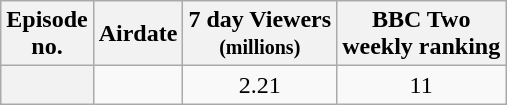<table class="wikitable" style="text-align:center;">
<tr>
<th scope="col">Episode<br>no.</th>
<th scope="col">Airdate</th>
<th scope="col">7 day Viewers<br><small>(millions)</small></th>
<th scope="col">BBC Two<br>weekly ranking</th>
</tr>
<tr>
<th scope="row"></th>
<td></td>
<td>2.21</td>
<td>11</td>
</tr>
</table>
